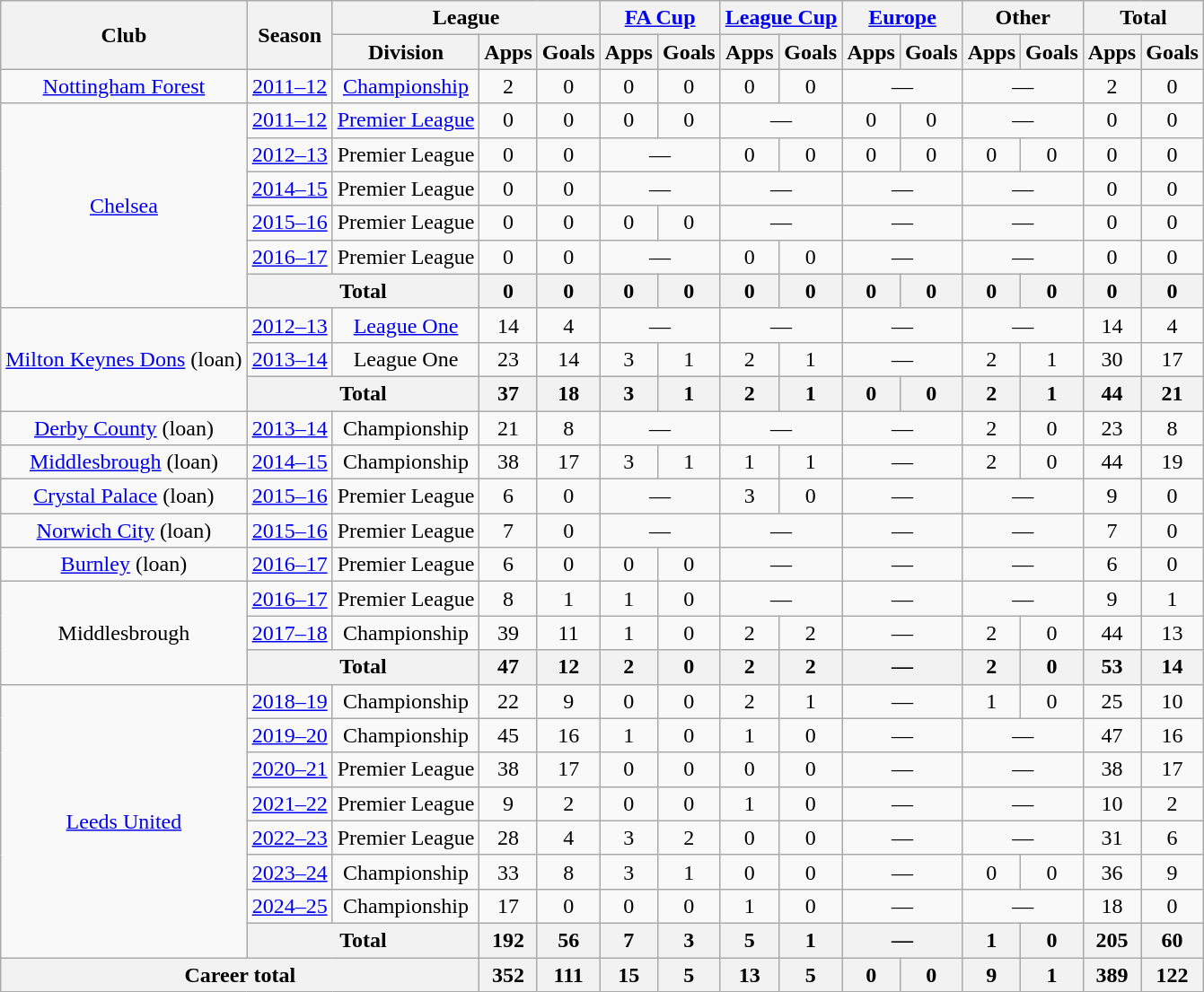<table class="wikitable" style="text-align: center;">
<tr>
<th rowspan="2">Club</th>
<th rowspan="2">Season</th>
<th colspan="3">League</th>
<th colspan="2"><a href='#'>FA Cup</a></th>
<th colspan="2"><a href='#'>League Cup</a></th>
<th colspan="2"><a href='#'>Europe</a></th>
<th colspan="2">Other</th>
<th colspan="2">Total</th>
</tr>
<tr>
<th>Division</th>
<th>Apps</th>
<th>Goals</th>
<th>Apps</th>
<th>Goals</th>
<th>Apps</th>
<th>Goals</th>
<th>Apps</th>
<th>Goals</th>
<th>Apps</th>
<th>Goals</th>
<th>Apps</th>
<th>Goals</th>
</tr>
<tr>
<td><a href='#'>Nottingham Forest</a></td>
<td><a href='#'>2011–12</a></td>
<td><a href='#'>Championship</a></td>
<td>2</td>
<td>0</td>
<td>0</td>
<td>0</td>
<td>0</td>
<td>0</td>
<td colspan="2">—</td>
<td colspan="2">—</td>
<td>2</td>
<td>0</td>
</tr>
<tr>
<td rowspan="6"><a href='#'>Chelsea</a></td>
<td><a href='#'>2011–12</a></td>
<td><a href='#'>Premier League</a></td>
<td>0</td>
<td>0</td>
<td>0</td>
<td>0</td>
<td colspan="2">—</td>
<td>0</td>
<td>0</td>
<td colspan="2">—</td>
<td>0</td>
<td>0</td>
</tr>
<tr>
<td><a href='#'>2012–13</a></td>
<td>Premier League</td>
<td>0</td>
<td>0</td>
<td colspan="2">—</td>
<td>0</td>
<td>0</td>
<td>0</td>
<td>0</td>
<td>0</td>
<td>0</td>
<td>0</td>
<td>0</td>
</tr>
<tr>
<td><a href='#'>2014–15</a></td>
<td>Premier League</td>
<td>0</td>
<td>0</td>
<td colspan="2">—</td>
<td colspan="2">—</td>
<td colspan="2">—</td>
<td colspan="2">—</td>
<td>0</td>
<td>0</td>
</tr>
<tr>
<td><a href='#'>2015–16</a></td>
<td>Premier League</td>
<td>0</td>
<td>0</td>
<td>0</td>
<td>0</td>
<td colspan="2">—</td>
<td colspan="2">—</td>
<td colspan="2">—</td>
<td>0</td>
<td>0</td>
</tr>
<tr>
<td><a href='#'>2016–17</a></td>
<td>Premier League</td>
<td>0</td>
<td>0</td>
<td colspan="2">—</td>
<td>0</td>
<td>0</td>
<td colspan="2">—</td>
<td colspan="2">—</td>
<td>0</td>
<td>0</td>
</tr>
<tr>
<th colspan="2">Total</th>
<th>0</th>
<th>0</th>
<th>0</th>
<th>0</th>
<th>0</th>
<th>0</th>
<th>0</th>
<th>0</th>
<th>0</th>
<th>0</th>
<th>0</th>
<th>0</th>
</tr>
<tr>
<td rowspan="3"><a href='#'>Milton Keynes Dons</a> (loan)</td>
<td><a href='#'>2012–13</a></td>
<td><a href='#'>League One</a></td>
<td>14</td>
<td>4</td>
<td colspan="2">—</td>
<td colspan="2">—</td>
<td colspan="2">—</td>
<td colspan="2">—</td>
<td>14</td>
<td>4</td>
</tr>
<tr>
<td><a href='#'>2013–14</a></td>
<td>League One</td>
<td>23</td>
<td>14</td>
<td>3</td>
<td>1</td>
<td>2</td>
<td>1</td>
<td colspan="2">—</td>
<td>2</td>
<td>1</td>
<td>30</td>
<td>17</td>
</tr>
<tr>
<th colspan="2">Total</th>
<th>37</th>
<th>18</th>
<th>3</th>
<th>1</th>
<th>2</th>
<th>1</th>
<th>0</th>
<th>0</th>
<th>2</th>
<th>1</th>
<th>44</th>
<th>21</th>
</tr>
<tr>
<td><a href='#'>Derby County</a> (loan)</td>
<td><a href='#'>2013–14</a></td>
<td>Championship</td>
<td>21</td>
<td>8</td>
<td colspan="2">—</td>
<td colspan="2">—</td>
<td colspan="2">—</td>
<td>2</td>
<td>0</td>
<td>23</td>
<td>8</td>
</tr>
<tr>
<td><a href='#'>Middlesbrough</a> (loan)</td>
<td><a href='#'>2014–15</a></td>
<td>Championship</td>
<td>38</td>
<td>17</td>
<td>3</td>
<td>1</td>
<td>1</td>
<td>1</td>
<td colspan="2">—</td>
<td>2</td>
<td>0</td>
<td>44</td>
<td>19</td>
</tr>
<tr>
<td><a href='#'>Crystal Palace</a> (loan)</td>
<td><a href='#'>2015–16</a></td>
<td>Premier League</td>
<td>6</td>
<td>0</td>
<td colspan="2">—</td>
<td>3</td>
<td>0</td>
<td colspan="2">—</td>
<td colspan="2">—</td>
<td>9</td>
<td>0</td>
</tr>
<tr>
<td><a href='#'>Norwich City</a> (loan)</td>
<td><a href='#'>2015–16</a></td>
<td>Premier League</td>
<td>7</td>
<td>0</td>
<td colspan="2">—</td>
<td colspan="2">—</td>
<td colspan="2">—</td>
<td colspan="2">—</td>
<td>7</td>
<td>0</td>
</tr>
<tr>
<td><a href='#'>Burnley</a> (loan)</td>
<td><a href='#'>2016–17</a></td>
<td>Premier League</td>
<td>6</td>
<td>0</td>
<td>0</td>
<td>0</td>
<td colspan="2">—</td>
<td colspan="2">—</td>
<td colspan="2">—</td>
<td>6</td>
<td>0</td>
</tr>
<tr>
<td rowspan="3">Middlesbrough</td>
<td><a href='#'>2016–17</a></td>
<td>Premier League</td>
<td>8</td>
<td>1</td>
<td>1</td>
<td>0</td>
<td colspan="2">—</td>
<td colspan="2">—</td>
<td colspan="2">—</td>
<td>9</td>
<td>1</td>
</tr>
<tr>
<td><a href='#'>2017–18</a></td>
<td>Championship</td>
<td>39</td>
<td>11</td>
<td>1</td>
<td>0</td>
<td>2</td>
<td>2</td>
<td colspan="2">—</td>
<td>2</td>
<td>0</td>
<td>44</td>
<td>13</td>
</tr>
<tr>
<th colspan="2">Total</th>
<th>47</th>
<th>12</th>
<th>2</th>
<th>0</th>
<th>2</th>
<th>2</th>
<th colspan="2">—</th>
<th>2</th>
<th>0</th>
<th>53</th>
<th>14</th>
</tr>
<tr>
<td rowspan="8"><a href='#'>Leeds United</a></td>
<td><a href='#'>2018–19</a></td>
<td>Championship</td>
<td>22</td>
<td>9</td>
<td>0</td>
<td>0</td>
<td>2</td>
<td>1</td>
<td colspan="2">—</td>
<td>1</td>
<td>0</td>
<td>25</td>
<td>10</td>
</tr>
<tr>
<td><a href='#'>2019–20</a></td>
<td>Championship</td>
<td>45</td>
<td>16</td>
<td>1</td>
<td>0</td>
<td>1</td>
<td>0</td>
<td colspan="2">—</td>
<td colspan="2">—</td>
<td>47</td>
<td>16</td>
</tr>
<tr>
<td><a href='#'>2020–21</a></td>
<td>Premier League</td>
<td>38</td>
<td>17</td>
<td>0</td>
<td>0</td>
<td>0</td>
<td>0</td>
<td colspan="2">—</td>
<td colspan="2">—</td>
<td>38</td>
<td>17</td>
</tr>
<tr>
<td><a href='#'>2021–22</a></td>
<td>Premier League</td>
<td>9</td>
<td>2</td>
<td>0</td>
<td>0</td>
<td>1</td>
<td>0</td>
<td colspan="2">—</td>
<td colspan="2">—</td>
<td>10</td>
<td>2</td>
</tr>
<tr>
<td><a href='#'>2022–23</a></td>
<td>Premier League</td>
<td>28</td>
<td>4</td>
<td>3</td>
<td>2</td>
<td>0</td>
<td>0</td>
<td colspan="2">—</td>
<td colspan="2">—</td>
<td>31</td>
<td>6</td>
</tr>
<tr>
<td><a href='#'>2023–24</a></td>
<td>Championship</td>
<td>33</td>
<td>8</td>
<td>3</td>
<td>1</td>
<td>0</td>
<td>0</td>
<td colspan="2">—</td>
<td>0</td>
<td>0</td>
<td>36</td>
<td>9</td>
</tr>
<tr>
<td><a href='#'>2024–25</a></td>
<td>Championship</td>
<td>17</td>
<td>0</td>
<td>0</td>
<td>0</td>
<td>1</td>
<td>0</td>
<td colspan="2">—</td>
<td colspan="2">—</td>
<td>18</td>
<td>0</td>
</tr>
<tr>
<th colspan="2">Total</th>
<th>192</th>
<th>56</th>
<th>7</th>
<th>3</th>
<th>5</th>
<th>1</th>
<th colspan="2">—</th>
<th>1</th>
<th>0</th>
<th>205</th>
<th>60</th>
</tr>
<tr>
<th colspan="3">Career total</th>
<th>352</th>
<th>111</th>
<th>15</th>
<th>5</th>
<th>13</th>
<th>5</th>
<th>0</th>
<th>0</th>
<th>9</th>
<th>1</th>
<th>389</th>
<th>122</th>
</tr>
</table>
